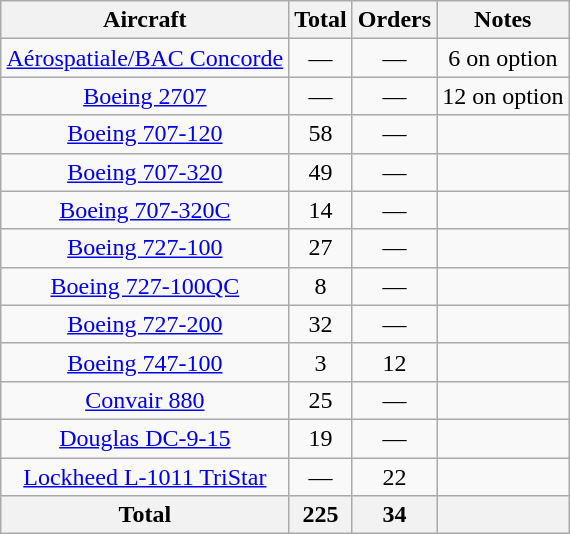<table class="wikitable" style="margin:0.5em auto; text-align:center">
<tr>
<th>Aircraft</th>
<th>Total</th>
<th>Orders</th>
<th>Notes</th>
</tr>
<tr>
<td><a href='#'>Aérospatiale/BAC Concorde</a></td>
<td>—</td>
<td>—</td>
<td>6 on option</td>
</tr>
<tr>
<td><a href='#'>Boeing 2707</a></td>
<td>—</td>
<td>—</td>
<td>12 on option</td>
</tr>
<tr>
<td><a href='#'>Boeing 707-120</a></td>
<td>58</td>
<td>—</td>
<td></td>
</tr>
<tr>
<td><a href='#'>Boeing 707-320</a></td>
<td>49</td>
<td>—</td>
<td></td>
</tr>
<tr>
<td><a href='#'>Boeing 707-320C</a></td>
<td>14</td>
<td>—</td>
<td></td>
</tr>
<tr>
<td><a href='#'>Boeing 727-100</a></td>
<td>27</td>
<td>—</td>
<td></td>
</tr>
<tr>
<td><a href='#'>Boeing 727-100QC</a></td>
<td>8</td>
<td>—</td>
<td></td>
</tr>
<tr>
<td><a href='#'>Boeing 727-200</a></td>
<td>32</td>
<td>—</td>
<td></td>
</tr>
<tr>
<td><a href='#'>Boeing 747-100</a></td>
<td>3</td>
<td>12</td>
<td></td>
</tr>
<tr>
<td><a href='#'>Convair 880</a></td>
<td>25</td>
<td>—</td>
<td></td>
</tr>
<tr>
<td><a href='#'>Douglas DC-9-15</a></td>
<td>19</td>
<td>—</td>
<td></td>
</tr>
<tr>
<td><a href='#'>Lockheed L-1011 TriStar</a></td>
<td>—</td>
<td>22</td>
<td></td>
</tr>
<tr>
<th>Total</th>
<th>225</th>
<th>34</th>
<th></th>
</tr>
</table>
